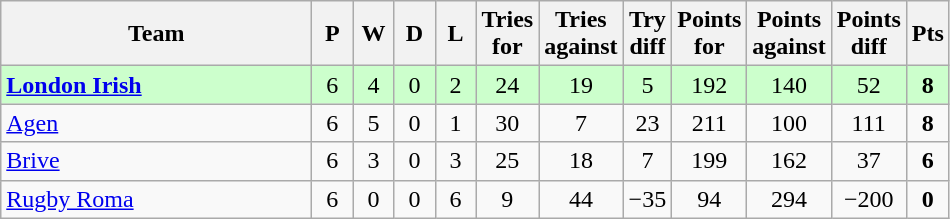<table class="wikitable" style="text-align: center;">
<tr>
<th width="200">Team</th>
<th width="20">P</th>
<th width="20">W</th>
<th width="20">D</th>
<th width="20">L</th>
<th width="20">Tries for</th>
<th width="20">Tries against</th>
<th width="20">Try diff</th>
<th width="20">Points for</th>
<th width="20">Points against</th>
<th width="25">Points diff</th>
<th width="20">Pts</th>
</tr>
<tr bgcolor="#ccffcc">
<td align="left"> <strong><a href='#'>London Irish</a></strong></td>
<td>6</td>
<td>4</td>
<td>0</td>
<td>2</td>
<td>24</td>
<td>19</td>
<td>5</td>
<td>192</td>
<td>140</td>
<td>52</td>
<td><strong>8</strong></td>
</tr>
<tr>
<td align="left"> <a href='#'>Agen</a></td>
<td>6</td>
<td>5</td>
<td>0</td>
<td>1</td>
<td>30</td>
<td>7</td>
<td>23</td>
<td>211</td>
<td>100</td>
<td>111</td>
<td><strong>8</strong></td>
</tr>
<tr>
<td align="left"> <a href='#'>Brive</a></td>
<td>6</td>
<td>3</td>
<td>0</td>
<td>3</td>
<td>25</td>
<td>18</td>
<td>7</td>
<td>199</td>
<td>162</td>
<td>37</td>
<td><strong>6</strong></td>
</tr>
<tr>
<td align="left"> <a href='#'>Rugby Roma</a></td>
<td>6</td>
<td>0</td>
<td>0</td>
<td>6</td>
<td>9</td>
<td>44</td>
<td>−35</td>
<td>94</td>
<td>294</td>
<td>−200</td>
<td><strong>0</strong></td>
</tr>
</table>
